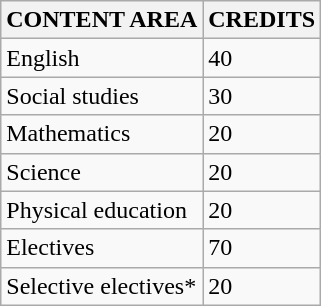<table class="wikitable">
<tr>
<th>CONTENT AREA</th>
<th>CREDITS</th>
</tr>
<tr>
<td>English</td>
<td>40</td>
</tr>
<tr>
<td>Social studies</td>
<td>30</td>
</tr>
<tr>
<td>Mathematics</td>
<td>20</td>
</tr>
<tr>
<td>Science</td>
<td>20</td>
</tr>
<tr>
<td>Physical education</td>
<td>20</td>
</tr>
<tr>
<td>Electives</td>
<td>70</td>
</tr>
<tr>
<td>Selective electives*</td>
<td>20</td>
</tr>
</table>
